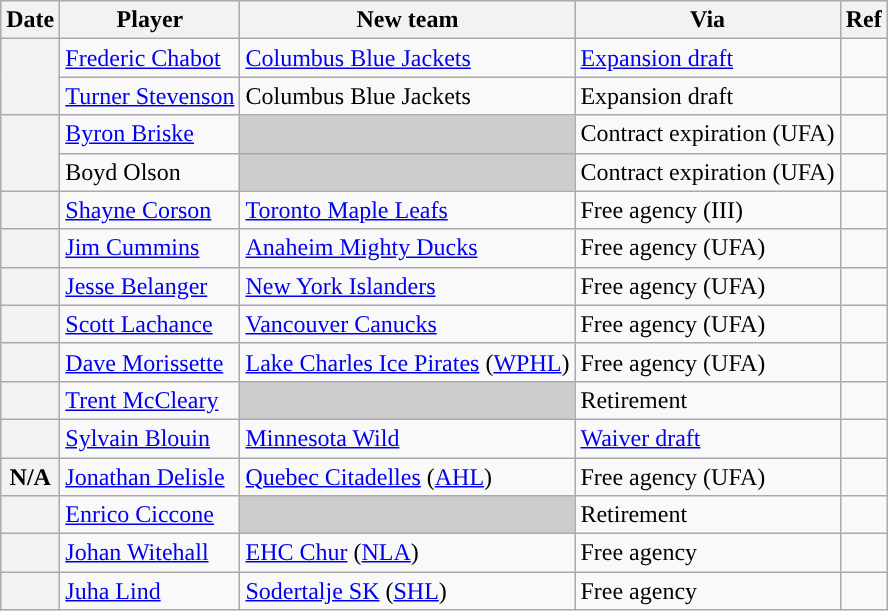<table class="wikitable plainrowheaders">
<tr style="background:#ddd; text-align:center;">
<th>Date</th>
<th>Player</th>
<th>New team</th>
<th>Via</th>
<th>Ref</th>
</tr>
<tr>
<th scope="row" rowspan=2></th>
<td><a href='#'>Frederic Chabot</a></td>
<td><a href='#'>Columbus Blue Jackets</a></td>
<td><a href='#'>Expansion draft</a></td>
<td></td>
</tr>
<tr>
<td><a href='#'>Turner Stevenson</a></td>
<td>Columbus Blue Jackets</td>
<td>Expansion draft</td>
<td></td>
</tr>
<tr>
<th scope="row" rowspan=2></th>
<td><a href='#'>Byron Briske</a></td>
<td style="background:#ccc"></td>
<td>Contract expiration (UFA)</td>
<td></td>
</tr>
<tr>
<td>Boyd Olson</td>
<td style="background:#ccc"></td>
<td>Contract expiration (UFA)</td>
<td></td>
</tr>
<tr>
<th scope="row"></th>
<td><a href='#'>Shayne Corson</a></td>
<td><a href='#'>Toronto Maple Leafs</a></td>
<td>Free agency (III)</td>
<td></td>
</tr>
<tr>
<th scope="row"></th>
<td><a href='#'>Jim Cummins</a></td>
<td><a href='#'>Anaheim Mighty Ducks</a></td>
<td>Free agency (UFA)</td>
<td></td>
</tr>
<tr>
<th scope="row"></th>
<td><a href='#'>Jesse Belanger</a></td>
<td><a href='#'>New York Islanders</a></td>
<td>Free agency (UFA)</td>
<td></td>
</tr>
<tr>
<th scope="row"></th>
<td><a href='#'>Scott Lachance</a></td>
<td><a href='#'>Vancouver Canucks</a></td>
<td>Free agency (UFA)</td>
<td></td>
</tr>
<tr>
<th scope="row"></th>
<td><a href='#'>Dave Morissette</a></td>
<td><a href='#'>Lake Charles Ice Pirates</a> (<a href='#'>WPHL</a>)</td>
<td>Free agency (UFA)</td>
<td></td>
</tr>
<tr>
<th scope="row"></th>
<td><a href='#'>Trent McCleary</a></td>
<td style="background:#ccc"></td>
<td>Retirement</td>
<td></td>
</tr>
<tr>
<th scope="row"></th>
<td><a href='#'>Sylvain Blouin</a></td>
<td><a href='#'>Minnesota Wild</a></td>
<td><a href='#'>Waiver draft</a></td>
<td></td>
</tr>
<tr>
<th scope="row">N/A</th>
<td><a href='#'>Jonathan Delisle</a></td>
<td><a href='#'>Quebec Citadelles</a> (<a href='#'>AHL</a>)</td>
<td>Free agency (UFA)</td>
<td></td>
</tr>
<tr>
<th scope="row"></th>
<td><a href='#'>Enrico Ciccone</a></td>
<td style="background:#ccc"></td>
<td>Retirement</td>
<td></td>
</tr>
<tr>
<th scope="row"></th>
<td><a href='#'>Johan Witehall</a></td>
<td><a href='#'>EHC Chur</a> (<a href='#'>NLA</a>)</td>
<td>Free agency</td>
<td></td>
</tr>
<tr>
<th scope="row"></th>
<td><a href='#'>Juha Lind</a></td>
<td><a href='#'>Sodertalje SK</a> (<a href='#'>SHL</a>)</td>
<td>Free agency</td>
<td></td>
</tr>
</table>
